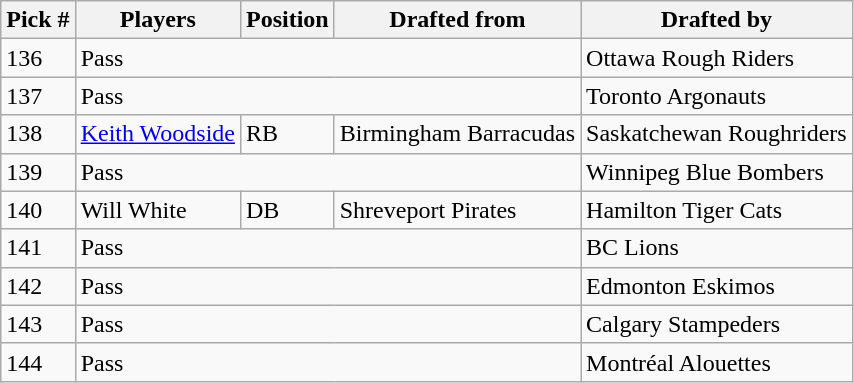<table class="wikitable">
<tr>
<th>Pick #</th>
<th>Players</th>
<th>Position</th>
<th>Drafted from</th>
<th>Drafted by</th>
</tr>
<tr>
<td>136</td>
<td colspan="3">Pass</td>
<td>Ottawa Rough Riders</td>
</tr>
<tr>
<td>137</td>
<td colspan="3">Pass</td>
<td>Toronto Argonauts</td>
</tr>
<tr>
<td>138</td>
<td><a href='#'>Keith Woodside</a></td>
<td>RB</td>
<td>Birmingham Barracudas</td>
<td>Saskatchewan Roughriders</td>
</tr>
<tr>
<td>139</td>
<td colspan="3">Pass</td>
<td>Winnipeg Blue Bombers</td>
</tr>
<tr>
<td>140</td>
<td>Will White</td>
<td>DB</td>
<td>Shreveport Pirates</td>
<td>Hamilton Tiger Cats</td>
</tr>
<tr>
<td>141</td>
<td colspan="3">Pass</td>
<td>BC Lions</td>
</tr>
<tr>
<td>142</td>
<td colspan="3">Pass</td>
<td>Edmonton Eskimos</td>
</tr>
<tr>
<td>143</td>
<td colspan="3">Pass</td>
<td>Calgary Stampeders</td>
</tr>
<tr>
<td>144</td>
<td colspan="3">Pass</td>
<td>Montréal Alouettes</td>
</tr>
</table>
